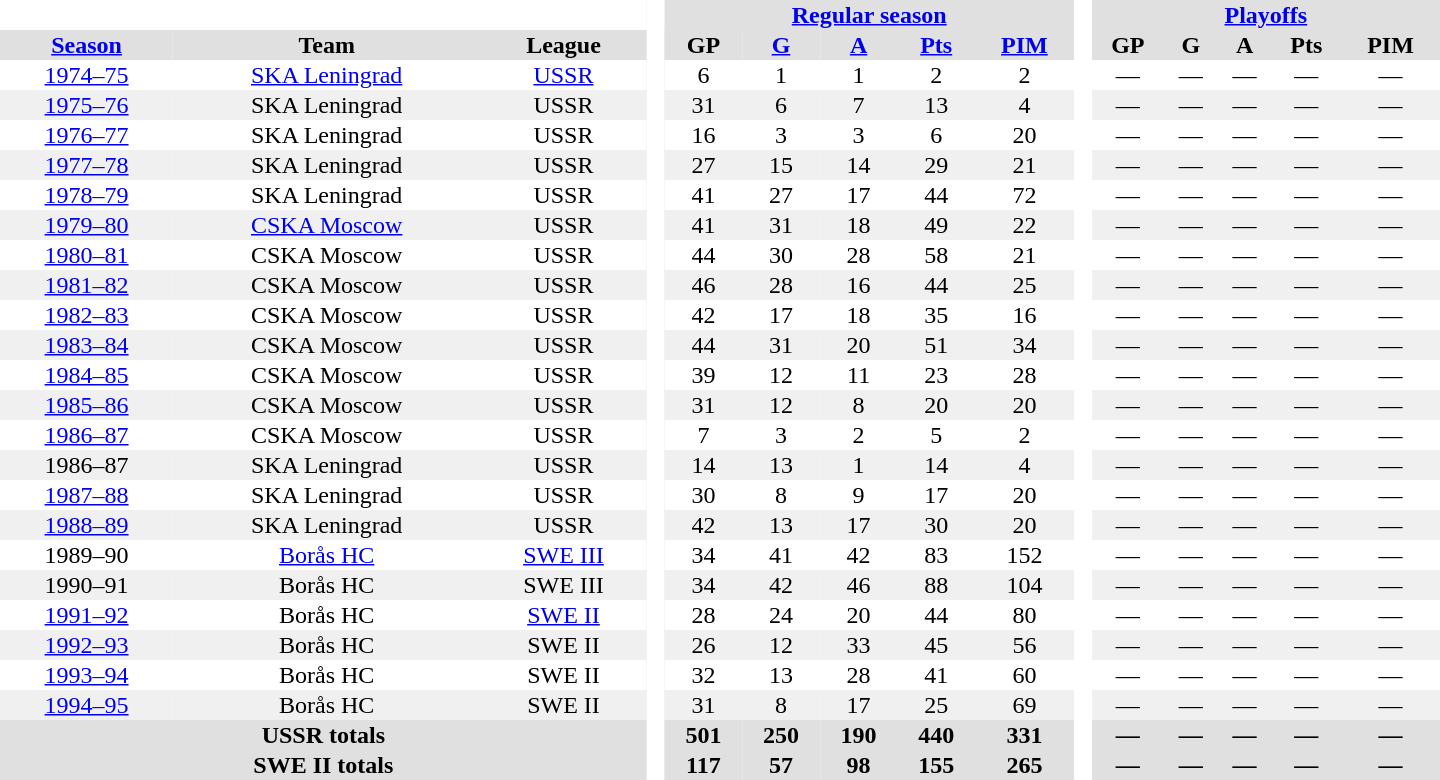<table border="0" cellpadding="1" cellspacing="0" style="text-align:center; width:60em">
<tr bgcolor="#e0e0e0">
<th colspan="3" bgcolor="#ffffff"> </th>
<th rowspan="99" bgcolor="#ffffff"> </th>
<th colspan="5"><a href='#'>Regular season</a></th>
<th rowspan="99" bgcolor="#ffffff"> </th>
<th colspan="5"><a href='#'>Playoffs</a></th>
</tr>
<tr bgcolor="#e0e0e0">
<th><a href='#'>Season</a></th>
<th>Team</th>
<th>League</th>
<th>GP</th>
<th><a href='#'>G</a></th>
<th><a href='#'>A</a></th>
<th><a href='#'>Pts</a></th>
<th><a href='#'>PIM</a></th>
<th>GP</th>
<th>G</th>
<th>A</th>
<th>Pts</th>
<th>PIM</th>
</tr>
<tr>
<td><a href='#'>1974–75</a></td>
<td><a href='#'>SKA Leningrad</a></td>
<td><a href='#'>USSR</a></td>
<td>6</td>
<td>1</td>
<td>1</td>
<td>2</td>
<td>2</td>
<td>—</td>
<td>—</td>
<td>—</td>
<td>—</td>
<td>—</td>
</tr>
<tr bgcolor="#f0f0f0">
<td><a href='#'>1975–76</a></td>
<td>SKA Leningrad</td>
<td>USSR</td>
<td>31</td>
<td>6</td>
<td>7</td>
<td>13</td>
<td>4</td>
<td>—</td>
<td>—</td>
<td>—</td>
<td>—</td>
<td>—</td>
</tr>
<tr>
<td><a href='#'>1976–77</a></td>
<td>SKA Leningrad</td>
<td>USSR</td>
<td>16</td>
<td>3</td>
<td>3</td>
<td>6</td>
<td>20</td>
<td>—</td>
<td>—</td>
<td>—</td>
<td>—</td>
<td>—</td>
</tr>
<tr bgcolor="#f0f0f0">
<td><a href='#'>1977–78</a></td>
<td>SKA Leningrad</td>
<td>USSR</td>
<td>27</td>
<td>15</td>
<td>14</td>
<td>29</td>
<td>21</td>
<td>—</td>
<td>—</td>
<td>—</td>
<td>—</td>
<td>—</td>
</tr>
<tr>
<td><a href='#'>1978–79</a></td>
<td>SKA Leningrad</td>
<td>USSR</td>
<td>41</td>
<td>27</td>
<td>17</td>
<td>44</td>
<td>72</td>
<td>—</td>
<td>—</td>
<td>—</td>
<td>—</td>
<td>—</td>
</tr>
<tr bgcolor="#f0f0f0">
<td><a href='#'>1979–80</a></td>
<td><a href='#'>CSKA Moscow</a></td>
<td>USSR</td>
<td>41</td>
<td>31</td>
<td>18</td>
<td>49</td>
<td>22</td>
<td>—</td>
<td>—</td>
<td>—</td>
<td>—</td>
<td>—</td>
</tr>
<tr>
<td><a href='#'>1980–81</a></td>
<td>CSKA Moscow</td>
<td>USSR</td>
<td>44</td>
<td>30</td>
<td>28</td>
<td>58</td>
<td>21</td>
<td>—</td>
<td>—</td>
<td>—</td>
<td>—</td>
<td>—</td>
</tr>
<tr bgcolor="#f0f0f0">
<td><a href='#'>1981–82</a></td>
<td>CSKA Moscow</td>
<td>USSR</td>
<td>46</td>
<td>28</td>
<td>16</td>
<td>44</td>
<td>25</td>
<td>—</td>
<td>—</td>
<td>—</td>
<td>—</td>
<td>—</td>
</tr>
<tr>
<td><a href='#'>1982–83</a></td>
<td>CSKA Moscow</td>
<td>USSR</td>
<td>42</td>
<td>17</td>
<td>18</td>
<td>35</td>
<td>16</td>
<td>—</td>
<td>—</td>
<td>—</td>
<td>—</td>
<td>—</td>
</tr>
<tr bgcolor="#f0f0f0">
<td><a href='#'>1983–84</a></td>
<td>CSKA Moscow</td>
<td>USSR</td>
<td>44</td>
<td>31</td>
<td>20</td>
<td>51</td>
<td>34</td>
<td>—</td>
<td>—</td>
<td>—</td>
<td>—</td>
<td>—</td>
</tr>
<tr>
<td><a href='#'>1984–85</a></td>
<td>CSKA Moscow</td>
<td>USSR</td>
<td>39</td>
<td>12</td>
<td>11</td>
<td>23</td>
<td>28</td>
<td>—</td>
<td>—</td>
<td>—</td>
<td>—</td>
<td>—</td>
</tr>
<tr bgcolor="#f0f0f0">
<td><a href='#'>1985–86</a></td>
<td>CSKA Moscow</td>
<td>USSR</td>
<td>31</td>
<td>12</td>
<td>8</td>
<td>20</td>
<td>20</td>
<td>—</td>
<td>—</td>
<td>—</td>
<td>—</td>
<td>—</td>
</tr>
<tr>
<td><a href='#'>1986–87</a></td>
<td>CSKA Moscow</td>
<td>USSR</td>
<td>7</td>
<td>3</td>
<td>2</td>
<td>5</td>
<td>2</td>
<td>—</td>
<td>—</td>
<td>—</td>
<td>—</td>
<td>—</td>
</tr>
<tr bgcolor="#f0f0f0">
<td>1986–87</td>
<td>SKA Leningrad</td>
<td>USSR</td>
<td>14</td>
<td>13</td>
<td>1</td>
<td>14</td>
<td>4</td>
<td>—</td>
<td>—</td>
<td>—</td>
<td>—</td>
<td>—</td>
</tr>
<tr>
<td><a href='#'>1987–88</a></td>
<td>SKA Leningrad</td>
<td>USSR</td>
<td>30</td>
<td>8</td>
<td>9</td>
<td>17</td>
<td>20</td>
<td>—</td>
<td>—</td>
<td>—</td>
<td>—</td>
<td>—</td>
</tr>
<tr bgcolor="#f0f0f0">
<td><a href='#'>1988–89</a></td>
<td>SKA Leningrad</td>
<td>USSR</td>
<td>42</td>
<td>13</td>
<td>17</td>
<td>30</td>
<td>20</td>
<td>—</td>
<td>—</td>
<td>—</td>
<td>—</td>
<td>—</td>
</tr>
<tr>
<td>1989–90</td>
<td><a href='#'>Borås HC</a></td>
<td><a href='#'>SWE III</a></td>
<td>34</td>
<td>41</td>
<td>42</td>
<td>83</td>
<td>152</td>
<td>—</td>
<td>—</td>
<td>—</td>
<td>—</td>
<td>—</td>
</tr>
<tr bgcolor="#f0f0f0">
<td>1990–91</td>
<td>Borås HC</td>
<td>SWE III</td>
<td>34</td>
<td>42</td>
<td>46</td>
<td>88</td>
<td>104</td>
<td>—</td>
<td>—</td>
<td>—</td>
<td>—</td>
<td>—</td>
</tr>
<tr>
<td><a href='#'>1991–92</a></td>
<td>Borås HC</td>
<td><a href='#'>SWE II</a></td>
<td>28</td>
<td>24</td>
<td>20</td>
<td>44</td>
<td>80</td>
<td>—</td>
<td>—</td>
<td>—</td>
<td>—</td>
<td>—</td>
</tr>
<tr bgcolor="#f0f0f0">
<td><a href='#'>1992–93</a></td>
<td>Borås HC</td>
<td>SWE II</td>
<td>26</td>
<td>12</td>
<td>33</td>
<td>45</td>
<td>56</td>
<td>—</td>
<td>—</td>
<td>—</td>
<td>—</td>
<td>—</td>
</tr>
<tr>
<td><a href='#'>1993–94</a></td>
<td>Borås HC</td>
<td>SWE II</td>
<td>32</td>
<td>13</td>
<td>28</td>
<td>41</td>
<td>60</td>
<td>—</td>
<td>—</td>
<td>—</td>
<td>—</td>
<td>—</td>
</tr>
<tr bgcolor="#f0f0f0">
<td><a href='#'>1994–95</a></td>
<td>Borås HC</td>
<td>SWE II</td>
<td>31</td>
<td>8</td>
<td>17</td>
<td>25</td>
<td>69</td>
<td>—</td>
<td>—</td>
<td>—</td>
<td>—</td>
<td>—</td>
</tr>
<tr bgcolor="#e0e0e0">
<th colspan="3">USSR totals</th>
<th>501</th>
<th>250</th>
<th>190</th>
<th>440</th>
<th>331</th>
<th>—</th>
<th>—</th>
<th>—</th>
<th>—</th>
<th>—</th>
</tr>
<tr bgcolor="#e0e0e0">
<th colspan="3">SWE II totals</th>
<th>117</th>
<th>57</th>
<th>98</th>
<th>155</th>
<th>265</th>
<th>—</th>
<th>—</th>
<th>—</th>
<th>—</th>
<th>—</th>
</tr>
</table>
